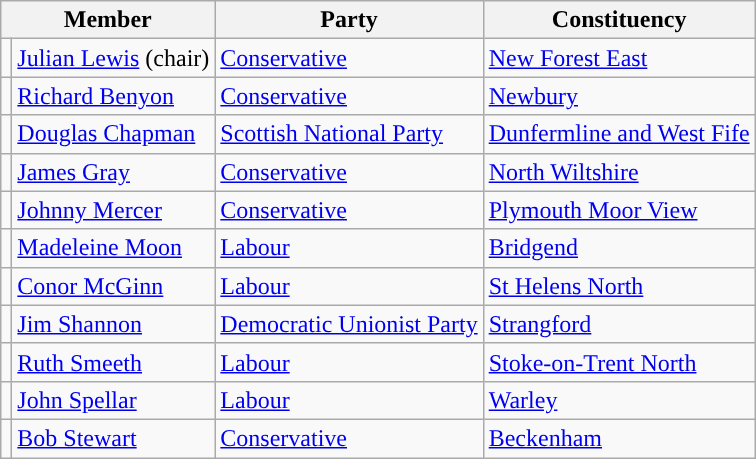<table class="wikitable">
<tr>
<th colspan="2" valign="top">Member</th>
<th valign="top">Party</th>
<th valign="top">Constituency</th>
</tr>
<tr>
<td style="color:inherit;background:"></td>
<td><a href='#'>Julian Lewis</a> (chair)</td>
<td><a href='#'>Conservative</a></td>
<td><a href='#'>New Forest East</a></td>
</tr>
<tr>
<td style="color:inherit;background:"></td>
<td><a href='#'>Richard Benyon</a></td>
<td><a href='#'>Conservative</a></td>
<td><a href='#'>Newbury</a></td>
</tr>
<tr>
<td style="color:inherit;background:"></td>
<td><a href='#'>Douglas Chapman</a></td>
<td><a href='#'>Scottish National Party</a></td>
<td><a href='#'>Dunfermline and West Fife</a></td>
</tr>
<tr>
<td style="color:inherit;background:"></td>
<td><a href='#'>James Gray</a></td>
<td><a href='#'>Conservative</a></td>
<td><a href='#'>North Wiltshire</a></td>
</tr>
<tr>
<td style="color:inherit;background:"></td>
<td><a href='#'>Johnny Mercer</a></td>
<td><a href='#'>Conservative</a></td>
<td><a href='#'>Plymouth Moor View</a></td>
</tr>
<tr>
<td style="color:inherit;background:"></td>
<td><a href='#'>Madeleine Moon</a></td>
<td><a href='#'>Labour</a></td>
<td><a href='#'>Bridgend</a></td>
</tr>
<tr>
<td style="color:inherit;background:"></td>
<td><a href='#'>Conor McGinn</a></td>
<td><a href='#'>Labour</a></td>
<td><a href='#'>St Helens North</a></td>
</tr>
<tr>
<td style="color:inherit;background:"></td>
<td><a href='#'>Jim Shannon</a></td>
<td><a href='#'>Democratic Unionist Party</a></td>
<td><a href='#'>Strangford</a></td>
</tr>
<tr>
<td style="color:inherit;background:"></td>
<td><a href='#'>Ruth Smeeth</a></td>
<td><a href='#'>Labour</a></td>
<td><a href='#'>Stoke-on-Trent North</a></td>
</tr>
<tr>
<td style="color:inherit;background:"></td>
<td><a href='#'>John Spellar</a></td>
<td><a href='#'>Labour</a></td>
<td><a href='#'>Warley</a></td>
</tr>
<tr>
<td style="color:inherit;background:"></td>
<td><a href='#'>Bob Stewart</a></td>
<td><a href='#'>Conservative</a></td>
<td><a href='#'>Beckenham</a></td>
</tr>
</table>
